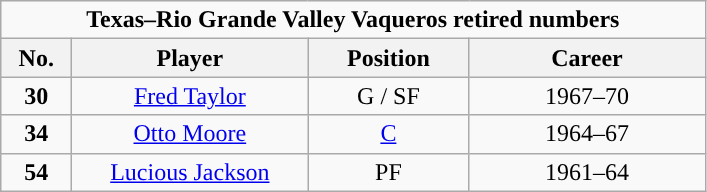<table class="wikitable sortable" style="text-align:center">
<tr>
<td colspan="5"><strong>Texas–Rio Grande Valley Vaqueros retired numbers</strong></td>
</tr>
<tr>
<th width=40px>No.</th>
<th width=150px>Player</th>
<th width=100px>Position</th>
<th width=150px>Career</th>
</tr>
<tr>
<td><strong>30</strong></td>
<td><a href='#'>Fred Taylor</a></td>
<td>G / SF</td>
<td>1967–70</td>
</tr>
<tr>
<td><strong>34</strong></td>
<td><a href='#'>Otto Moore</a></td>
<td><a href='#'>C</a></td>
<td>1964–67</td>
</tr>
<tr>
<td><strong>54</strong></td>
<td><a href='#'>Lucious Jackson</a></td>
<td>PF</td>
<td>1961–64</td>
</tr>
</table>
